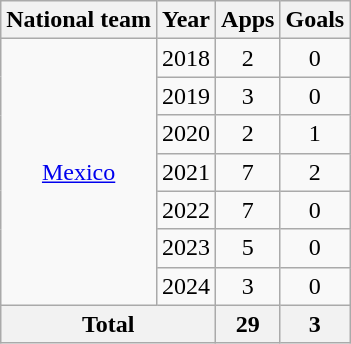<table class="wikitable" style="text-align:center">
<tr>
<th>National team</th>
<th>Year</th>
<th>Apps</th>
<th>Goals</th>
</tr>
<tr>
<td rowspan="7"><a href='#'>Mexico</a></td>
<td>2018</td>
<td>2</td>
<td>0</td>
</tr>
<tr>
<td>2019</td>
<td>3</td>
<td>0</td>
</tr>
<tr>
<td>2020</td>
<td>2</td>
<td>1</td>
</tr>
<tr>
<td>2021</td>
<td>7</td>
<td>2</td>
</tr>
<tr>
<td>2022</td>
<td>7</td>
<td>0</td>
</tr>
<tr>
<td>2023</td>
<td>5</td>
<td>0</td>
</tr>
<tr>
<td>2024</td>
<td>3</td>
<td>0</td>
</tr>
<tr>
<th colspan="2">Total</th>
<th>29</th>
<th>3</th>
</tr>
</table>
